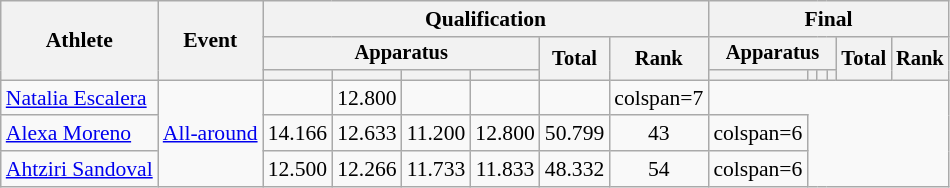<table class="wikitable" style="font-size:90%">
<tr>
<th rowspan=3>Athlete</th>
<th rowspan=3>Event</th>
<th colspan=6>Qualification</th>
<th colspan=6>Final</th>
</tr>
<tr style=font-size:95%>
<th colspan=4>Apparatus</th>
<th rowspan=2>Total</th>
<th rowspan=2>Rank</th>
<th colspan=4>Apparatus</th>
<th rowspan=2>Total</th>
<th rowspan=2>Rank</th>
</tr>
<tr style=font-size:95%>
<th></th>
<th></th>
<th></th>
<th></th>
<th></th>
<th></th>
<th></th>
<th></th>
</tr>
<tr align=center>
<td align=left><a href='#'>Natalia Escalera</a></td>
<td align=left rowspan=3><a href='#'>All-around</a></td>
<td></td>
<td>12.800</td>
<td></td>
<td></td>
<td></td>
<td>colspan=7 </td>
</tr>
<tr align=center>
<td align=left><a href='#'>Alexa Moreno</a></td>
<td>14.166</td>
<td>12.633</td>
<td>11.200</td>
<td>12.800</td>
<td>50.799</td>
<td>43</td>
<td>colspan=6</td>
</tr>
<tr align=center>
<td align=left><a href='#'>Ahtziri Sandoval</a></td>
<td>12.500</td>
<td>12.266</td>
<td>11.733</td>
<td>11.833</td>
<td>48.332</td>
<td>54</td>
<td>colspan=6</td>
</tr>
</table>
